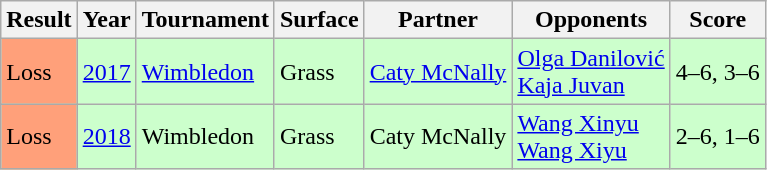<table class="sortable wikitable">
<tr>
<th>Result</th>
<th>Year</th>
<th>Tournament</th>
<th>Surface</th>
<th>Partner</th>
<th>Opponents</th>
<th class="unsortable">Score</th>
</tr>
<tr style="background:#cfc;">
<td bgcolor=FFA07A>Loss</td>
<td><a href='#'>2017</a></td>
<td><a href='#'>Wimbledon</a></td>
<td>Grass</td>
<td> <a href='#'>Caty McNally</a></td>
<td> <a href='#'>Olga Danilović</a> <br>  <a href='#'>Kaja Juvan</a></td>
<td>4–6, 3–6</td>
</tr>
<tr style="background:#cfc;">
<td bgcolor=FFA07A>Loss</td>
<td><a href='#'>2018</a></td>
<td>Wimbledon</td>
<td>Grass</td>
<td> Caty McNally</td>
<td> <a href='#'>Wang Xinyu</a> <br>  <a href='#'>Wang Xiyu</a></td>
<td>2–6, 1–6</td>
</tr>
</table>
